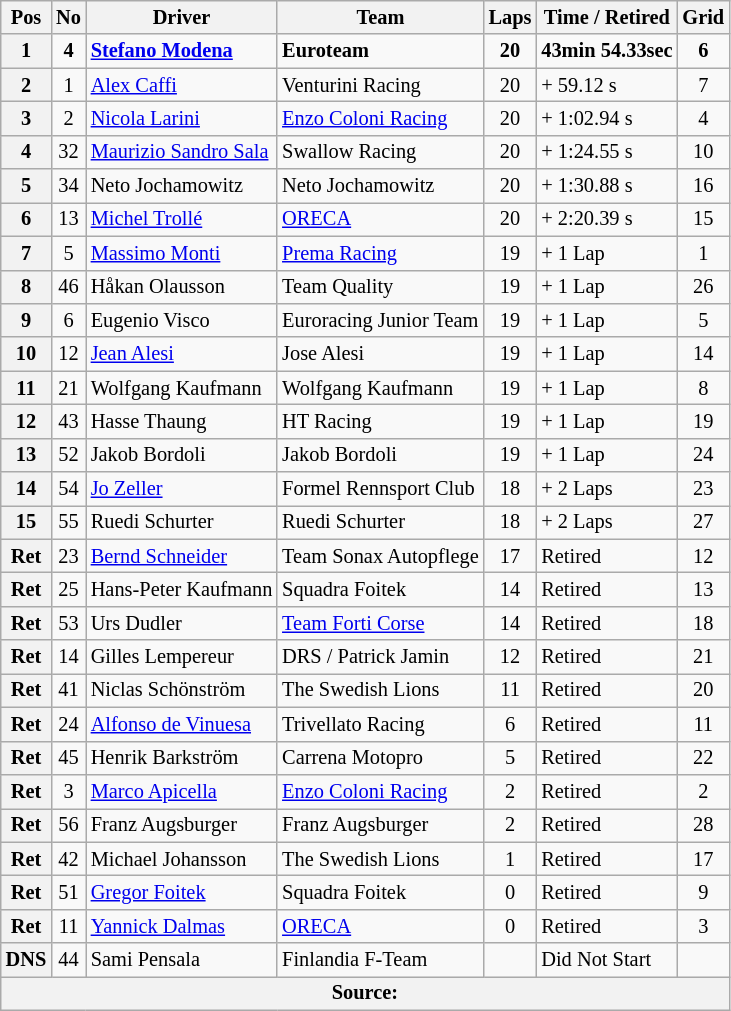<table class="wikitable" style="font-size: 85%;">
<tr>
<th>Pos</th>
<th>No</th>
<th>Driver</th>
<th>Team</th>
<th>Laps</th>
<th>Time / Retired</th>
<th>Grid</th>
</tr>
<tr>
<th>1</th>
<td align=center><strong>4</strong></td>
<td><strong> <a href='#'>Stefano Modena</a></strong></td>
<td><strong>Euroteam</strong></td>
<td align=center><strong>20</strong></td>
<td><strong>43min 54.33sec</strong></td>
<td align=center><strong>6</strong></td>
</tr>
<tr>
<th>2</th>
<td align=center>1</td>
<td> <a href='#'>Alex Caffi</a></td>
<td>Venturini Racing</td>
<td align=center>20</td>
<td>+ 59.12 s</td>
<td align=center>7</td>
</tr>
<tr>
<th>3</th>
<td align=center>2</td>
<td> <a href='#'>Nicola Larini</a></td>
<td><a href='#'>Enzo Coloni Racing</a></td>
<td align=center>20</td>
<td>+ 1:02.94 s</td>
<td align=center>4</td>
</tr>
<tr>
<th>4</th>
<td align=center>32</td>
<td> <a href='#'>Maurizio Sandro Sala</a></td>
<td>Swallow Racing</td>
<td align=center>20</td>
<td>+ 1:24.55 s</td>
<td align=center>10</td>
</tr>
<tr>
<th>5</th>
<td align=center>34</td>
<td> Neto Jochamowitz</td>
<td>Neto Jochamowitz</td>
<td align=center>20</td>
<td>+ 1:30.88 s</td>
<td align=center>16</td>
</tr>
<tr>
<th>6</th>
<td align=center>13</td>
<td> <a href='#'>Michel Trollé</a></td>
<td><a href='#'>ORECA</a></td>
<td align=center>20</td>
<td>+ 2:20.39 s</td>
<td align=center>15</td>
</tr>
<tr>
<th>7</th>
<td align=center>5</td>
<td> <a href='#'>Massimo Monti</a></td>
<td><a href='#'>Prema Racing</a></td>
<td align=center>19</td>
<td>+ 1 Lap</td>
<td align=center>1</td>
</tr>
<tr>
<th>8</th>
<td align=center>46</td>
<td> Håkan Olausson</td>
<td>Team Quality</td>
<td align=center>19</td>
<td>+ 1 Lap</td>
<td align=center>26</td>
</tr>
<tr>
<th>9</th>
<td align=center>6</td>
<td> Eugenio Visco</td>
<td>Euroracing Junior Team</td>
<td align=center>19</td>
<td>+ 1 Lap</td>
<td align=center>5</td>
</tr>
<tr>
<th>10</th>
<td align=center>12</td>
<td> <a href='#'>Jean Alesi</a></td>
<td>Jose Alesi</td>
<td align=center>19</td>
<td>+ 1 Lap</td>
<td align=center>14</td>
</tr>
<tr>
<th>11</th>
<td align=center>21</td>
<td> Wolfgang Kaufmann</td>
<td>Wolfgang Kaufmann</td>
<td align=center>19</td>
<td>+ 1 Lap</td>
<td align=center>8</td>
</tr>
<tr>
<th>12</th>
<td align=center>43</td>
<td> Hasse Thaung</td>
<td>HT Racing</td>
<td align=center>19</td>
<td>+ 1 Lap</td>
<td align=center>19</td>
</tr>
<tr>
<th>13</th>
<td align=center>52</td>
<td> Jakob Bordoli</td>
<td>Jakob Bordoli</td>
<td align=center>19</td>
<td>+ 1 Lap</td>
<td align=center>24</td>
</tr>
<tr>
<th>14</th>
<td align=center>54</td>
<td> <a href='#'>Jo Zeller</a></td>
<td>Formel Rennsport Club</td>
<td align=center>18</td>
<td>+ 2 Laps</td>
<td align=center>23</td>
</tr>
<tr>
<th>15</th>
<td align=center>55</td>
<td> Ruedi Schurter</td>
<td>Ruedi Schurter</td>
<td align=center>18</td>
<td>+ 2 Laps</td>
<td align=center>27</td>
</tr>
<tr>
<th>Ret</th>
<td align=center>23</td>
<td> <a href='#'>Bernd Schneider</a></td>
<td>Team Sonax Autopflege</td>
<td align=center>17</td>
<td>Retired</td>
<td align=center>12</td>
</tr>
<tr>
<th>Ret</th>
<td align=center>25</td>
<td> Hans-Peter Kaufmann</td>
<td>Squadra Foitek</td>
<td align=center>14</td>
<td>Retired</td>
<td align=center>13</td>
</tr>
<tr>
<th>Ret</th>
<td align=center>53</td>
<td> Urs Dudler</td>
<td><a href='#'>Team Forti Corse</a></td>
<td align=center>14</td>
<td>Retired</td>
<td align=center>18</td>
</tr>
<tr>
<th>Ret</th>
<td align=center>14</td>
<td> Gilles Lempereur</td>
<td>DRS / Patrick Jamin</td>
<td align=center>12</td>
<td>Retired</td>
<td align=center>21</td>
</tr>
<tr>
<th>Ret</th>
<td align=center>41</td>
<td> Niclas Schönström</td>
<td>The Swedish Lions</td>
<td align=center>11</td>
<td>Retired</td>
<td align=center>20</td>
</tr>
<tr>
<th>Ret</th>
<td align=center>24</td>
<td> <a href='#'>Alfonso de Vinuesa</a></td>
<td>Trivellato Racing</td>
<td align=center>6</td>
<td>Retired</td>
<td align=center>11</td>
</tr>
<tr>
<th>Ret</th>
<td align=center>45</td>
<td> Henrik Barkström</td>
<td>Carrena Motopro</td>
<td align=center>5</td>
<td>Retired</td>
<td align=center>22</td>
</tr>
<tr>
<th>Ret</th>
<td align=center>3</td>
<td> <a href='#'>Marco Apicella</a></td>
<td><a href='#'>Enzo Coloni Racing</a></td>
<td align=center>2</td>
<td>Retired</td>
<td align=center>2</td>
</tr>
<tr>
<th>Ret</th>
<td align=center>56</td>
<td> Franz Augsburger</td>
<td>Franz Augsburger</td>
<td align=center>2</td>
<td>Retired</td>
<td align=center>28</td>
</tr>
<tr>
<th>Ret</th>
<td align=center>42</td>
<td> Michael Johansson</td>
<td>The Swedish Lions</td>
<td align=center>1</td>
<td>Retired</td>
<td align=center>17</td>
</tr>
<tr>
<th>Ret</th>
<td align=center>51</td>
<td> <a href='#'>Gregor Foitek</a></td>
<td>Squadra Foitek</td>
<td align=center>0</td>
<td>Retired</td>
<td align=center>9</td>
</tr>
<tr>
<th>Ret</th>
<td align=center>11</td>
<td> <a href='#'>Yannick Dalmas</a></td>
<td><a href='#'>ORECA</a></td>
<td align=center>0</td>
<td>Retired</td>
<td align=center>3</td>
</tr>
<tr>
<th>DNS</th>
<td align=center>44</td>
<td> Sami Pensala</td>
<td>Finlandia F-Team</td>
<td align=center></td>
<td>Did Not Start</td>
<td align=center></td>
</tr>
<tr>
<th colspan=7>Source:</th>
</tr>
</table>
